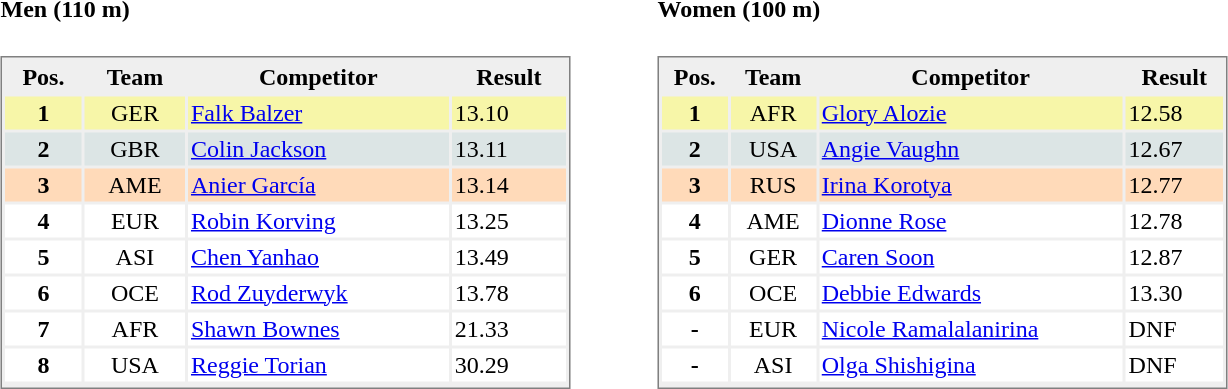<table>
<tr>
<td valign="top"><br><h4>Men (110 m)</h4><table style="border-style:solid;border-width:1px;border-color:#808080;background-color:#EFEFEF" cellspacing="2" cellpadding="2" width="380px">
<tr bgcolor="#EFEFEF">
<th>Pos.</th>
<th>Team</th>
<th>Competitor</th>
<th>Result</th>
</tr>
<tr align="center" valign="top" bgcolor="#F7F6A8">
<th>1</th>
<td>GER</td>
<td align="left"><a href='#'>Falk Balzer</a></td>
<td align="left">13.10</td>
</tr>
<tr align="center" valign="top" bgcolor="#DCE5E5">
<th>2</th>
<td>GBR</td>
<td align="left"><a href='#'>Colin Jackson</a></td>
<td align="left">13.11</td>
</tr>
<tr align="center" valign="top" bgcolor="#FFDAB9">
<th>3</th>
<td>AME</td>
<td align="left"><a href='#'>Anier García</a></td>
<td align="left">13.14</td>
</tr>
<tr align="center" valign="top" bgcolor="#FFFFFF">
<th>4</th>
<td>EUR</td>
<td align="left"><a href='#'>Robin Korving</a></td>
<td align="left">13.25</td>
</tr>
<tr align="center" valign="top" bgcolor="#FFFFFF">
<th>5</th>
<td>ASI</td>
<td align="left"><a href='#'>Chen Yanhao</a></td>
<td align="left">13.49</td>
</tr>
<tr align="center" valign="top" bgcolor="#FFFFFF">
<th>6</th>
<td>OCE</td>
<td align="left"><a href='#'>Rod Zuyderwyk</a></td>
<td align="left">13.78</td>
</tr>
<tr align="center" valign="top" bgcolor="#FFFFFF">
<th>7</th>
<td>AFR</td>
<td align="left"><a href='#'>Shawn Bownes</a></td>
<td align="left">21.33</td>
</tr>
<tr align="center" valign="top" bgcolor="#FFFFFF">
<th>8</th>
<td>USA</td>
<td align="left"><a href='#'>Reggie Torian</a></td>
<td align="left">30.29</td>
</tr>
<tr align="center" valign="top" bgcolor="#FFFFFF">
</tr>
</table>
</td>
<td width="50"> </td>
<td valign="top"><br><h4>Women (100 m)</h4><table style="border-style:solid;border-width:1px;border-color:#808080;background-color:#EFEFEF" cellspacing="2" cellpadding="2" width="380px">
<tr bgcolor="#EFEFEF">
<th>Pos.</th>
<th>Team</th>
<th>Competitor</th>
<th>Result</th>
</tr>
<tr align="center" valign="top" bgcolor="#F7F6A8">
<th>1</th>
<td>AFR</td>
<td align="left"><a href='#'>Glory Alozie</a></td>
<td align="left">12.58</td>
</tr>
<tr align="center" valign="top" bgcolor="#DCE5E5">
<th>2</th>
<td>USA</td>
<td align="left"><a href='#'>Angie Vaughn</a></td>
<td align="left">12.67</td>
</tr>
<tr align="center" valign="top" bgcolor="#FFDAB9">
<th>3</th>
<td>RUS</td>
<td align="left"><a href='#'>Irina Korotya</a></td>
<td align="left">12.77</td>
</tr>
<tr align="center" valign="top" bgcolor="#FFFFFF">
<th>4</th>
<td>AME</td>
<td align="left"><a href='#'>Dionne Rose</a></td>
<td align="left">12.78</td>
</tr>
<tr align="center" valign="top" bgcolor="#FFFFFF">
<th>5</th>
<td>GER</td>
<td align="left"><a href='#'>Caren Soon</a></td>
<td align="left">12.87</td>
</tr>
<tr align="center" valign="top" bgcolor="#FFFFFF">
<th>6</th>
<td>OCE</td>
<td align="left"><a href='#'>Debbie Edwards</a></td>
<td align="left">13.30</td>
</tr>
<tr align="center" valign="top" bgcolor="#FFFFFF">
<th>-</th>
<td>EUR</td>
<td align="left"><a href='#'>Nicole Ramalalanirina</a></td>
<td align="left">DNF</td>
</tr>
<tr align="center" valign="top" bgcolor="#FFFFFF">
<th>-</th>
<td>ASI</td>
<td align="left"><a href='#'>Olga Shishigina</a></td>
<td align="left">DNF</td>
</tr>
<tr align="center" valign="top" bgcolor="#FFFFFF">
</tr>
</table>
</td>
</tr>
</table>
